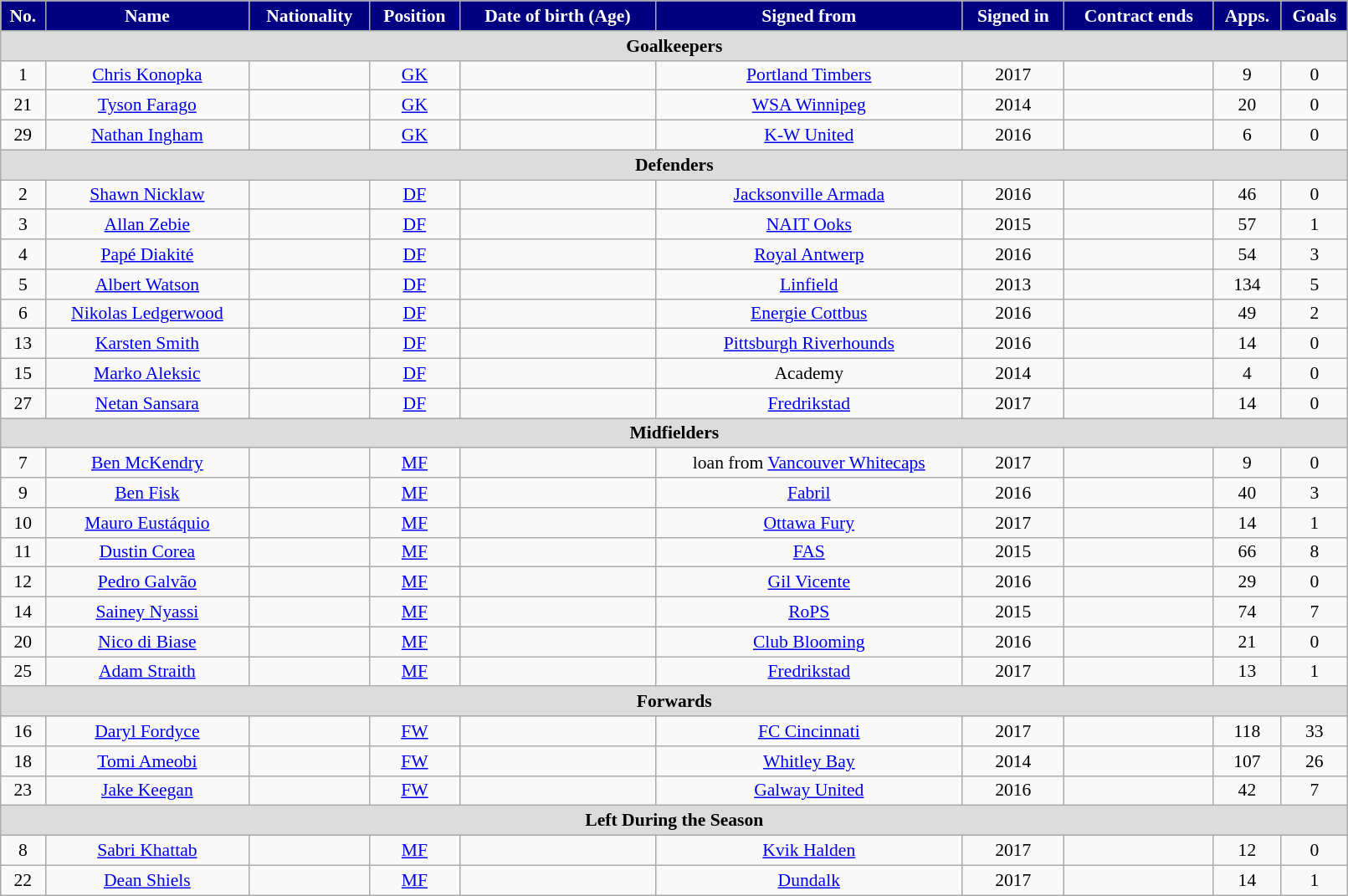<table class="wikitable"  style="text-align:center; font-size:90%; width:85%;">
<tr>
<th style="background:#000080; color:white; text-align:center;">No.</th>
<th style="background:#000080; color:white; text-align:center;">Name</th>
<th style="background:#000080; color:white; text-align:center;">Nationality</th>
<th style="background:#000080; color:white; text-align:center;">Position</th>
<th style="background:#000080; color:white; text-align:center;">Date of birth (Age)</th>
<th style="background:#000080; color:white; text-align:center;">Signed from</th>
<th style="background:#000080; color:white; text-align:center;">Signed in</th>
<th style="background:#000080; color:white; text-align:center;">Contract ends</th>
<th style="background:#000080; color:white; text-align:center;">Apps.</th>
<th style="background:#000080; color:white; text-align:center;">Goals</th>
</tr>
<tr>
<th colspan="11"  style="background:#dcdcdc; text-align:center;">Goalkeepers</th>
</tr>
<tr>
<td>1</td>
<td><a href='#'>Chris Konopka</a></td>
<td></td>
<td><a href='#'>GK</a></td>
<td></td>
<td><a href='#'>Portland Timbers</a></td>
<td>2017</td>
<td></td>
<td>9</td>
<td>0</td>
</tr>
<tr>
<td>21</td>
<td><a href='#'>Tyson Farago</a></td>
<td></td>
<td><a href='#'>GK</a></td>
<td></td>
<td><a href='#'>WSA Winnipeg</a></td>
<td>2014</td>
<td></td>
<td>20</td>
<td>0</td>
</tr>
<tr>
<td>29</td>
<td><a href='#'>Nathan Ingham</a></td>
<td></td>
<td><a href='#'>GK</a></td>
<td></td>
<td><a href='#'>K-W United</a></td>
<td>2016</td>
<td></td>
<td>6</td>
<td>0</td>
</tr>
<tr>
<th colspan="11"  style="background:#dcdcdc; text-align:center;">Defenders</th>
</tr>
<tr>
<td>2</td>
<td><a href='#'>Shawn Nicklaw</a></td>
<td></td>
<td><a href='#'>DF</a></td>
<td></td>
<td><a href='#'>Jacksonville Armada</a></td>
<td>2016</td>
<td></td>
<td>46</td>
<td>0</td>
</tr>
<tr>
<td>3</td>
<td><a href='#'>Allan Zebie</a></td>
<td></td>
<td><a href='#'>DF</a></td>
<td></td>
<td><a href='#'>NAIT Ooks</a></td>
<td>2015</td>
<td></td>
<td>57</td>
<td>1</td>
</tr>
<tr>
<td>4</td>
<td><a href='#'>Papé Diakité</a></td>
<td></td>
<td><a href='#'>DF</a></td>
<td></td>
<td><a href='#'>Royal Antwerp</a></td>
<td>2016</td>
<td></td>
<td>54</td>
<td>3</td>
</tr>
<tr>
<td>5</td>
<td><a href='#'>Albert Watson</a></td>
<td></td>
<td><a href='#'>DF</a></td>
<td></td>
<td><a href='#'>Linfield</a></td>
<td>2013</td>
<td></td>
<td>134</td>
<td>5</td>
</tr>
<tr>
<td>6</td>
<td><a href='#'>Nikolas Ledgerwood</a></td>
<td></td>
<td><a href='#'>DF</a></td>
<td></td>
<td><a href='#'>Energie Cottbus</a></td>
<td>2016</td>
<td></td>
<td>49</td>
<td>2</td>
</tr>
<tr>
<td>13</td>
<td><a href='#'>Karsten Smith</a></td>
<td></td>
<td><a href='#'>DF</a></td>
<td></td>
<td><a href='#'>Pittsburgh Riverhounds</a></td>
<td>2016</td>
<td></td>
<td>14</td>
<td>0</td>
</tr>
<tr>
<td>15</td>
<td><a href='#'>Marko Aleksic</a></td>
<td></td>
<td><a href='#'>DF</a></td>
<td></td>
<td>Academy</td>
<td>2014</td>
<td></td>
<td>4</td>
<td>0</td>
</tr>
<tr>
<td>27</td>
<td><a href='#'>Netan Sansara</a></td>
<td></td>
<td><a href='#'>DF</a></td>
<td></td>
<td><a href='#'>Fredrikstad</a></td>
<td>2017</td>
<td></td>
<td>14</td>
<td>0</td>
</tr>
<tr>
<th colspan="11"  style="background:#dcdcdc; text-align:center;">Midfielders</th>
</tr>
<tr>
<td>7</td>
<td><a href='#'>Ben McKendry</a></td>
<td></td>
<td><a href='#'>MF</a></td>
<td></td>
<td>loan from <a href='#'>Vancouver Whitecaps</a></td>
<td>2017</td>
<td></td>
<td>9</td>
<td>0</td>
</tr>
<tr>
<td>9</td>
<td><a href='#'>Ben Fisk</a></td>
<td></td>
<td><a href='#'>MF</a></td>
<td></td>
<td><a href='#'>Fabril</a></td>
<td>2016</td>
<td></td>
<td>40</td>
<td>3</td>
</tr>
<tr>
<td>10</td>
<td><a href='#'>Mauro Eustáquio</a></td>
<td></td>
<td><a href='#'>MF</a></td>
<td></td>
<td><a href='#'>Ottawa Fury</a></td>
<td>2017</td>
<td></td>
<td>14</td>
<td>1</td>
</tr>
<tr>
<td>11</td>
<td><a href='#'>Dustin Corea</a></td>
<td></td>
<td><a href='#'>MF</a></td>
<td></td>
<td><a href='#'>FAS</a></td>
<td>2015</td>
<td></td>
<td>66</td>
<td>8</td>
</tr>
<tr>
<td>12</td>
<td><a href='#'>Pedro Galvão</a></td>
<td></td>
<td><a href='#'>MF</a></td>
<td></td>
<td><a href='#'>Gil Vicente</a></td>
<td>2016</td>
<td></td>
<td>29</td>
<td>0</td>
</tr>
<tr>
<td>14</td>
<td><a href='#'>Sainey Nyassi</a></td>
<td></td>
<td><a href='#'>MF</a></td>
<td></td>
<td><a href='#'>RoPS</a></td>
<td>2015</td>
<td></td>
<td>74</td>
<td>7</td>
</tr>
<tr>
<td>20</td>
<td><a href='#'>Nico di Biase</a></td>
<td></td>
<td><a href='#'>MF</a></td>
<td></td>
<td><a href='#'>Club Blooming</a></td>
<td>2016</td>
<td></td>
<td>21</td>
<td>0</td>
</tr>
<tr>
<td>25</td>
<td><a href='#'>Adam Straith</a></td>
<td></td>
<td><a href='#'>MF</a></td>
<td></td>
<td><a href='#'>Fredrikstad</a></td>
<td>2017</td>
<td></td>
<td>13</td>
<td>1</td>
</tr>
<tr>
<th colspan="11"  style="background:#dcdcdc; text-align:center;">Forwards</th>
</tr>
<tr>
<td>16</td>
<td><a href='#'>Daryl Fordyce</a></td>
<td></td>
<td><a href='#'>FW</a></td>
<td></td>
<td><a href='#'>FC Cincinnati</a></td>
<td>2017</td>
<td></td>
<td>118</td>
<td>33</td>
</tr>
<tr>
<td>18</td>
<td><a href='#'>Tomi Ameobi</a></td>
<td></td>
<td><a href='#'>FW</a></td>
<td></td>
<td><a href='#'>Whitley Bay</a></td>
<td>2014</td>
<td></td>
<td>107</td>
<td>26</td>
</tr>
<tr>
<td>23</td>
<td><a href='#'>Jake Keegan</a></td>
<td></td>
<td><a href='#'>FW</a></td>
<td></td>
<td><a href='#'>Galway United</a></td>
<td>2016</td>
<td></td>
<td>42</td>
<td>7</td>
</tr>
<tr>
<th colspan="11"  style="background:#dcdcdc; text-align:center;">Left During the Season</th>
</tr>
<tr>
<td>8</td>
<td><a href='#'>Sabri Khattab</a></td>
<td></td>
<td><a href='#'>MF</a></td>
<td></td>
<td><a href='#'>Kvik Halden</a></td>
<td>2017</td>
<td></td>
<td>12</td>
<td>0</td>
</tr>
<tr>
<td>22</td>
<td><a href='#'>Dean Shiels</a></td>
<td></td>
<td><a href='#'>MF</a></td>
<td></td>
<td><a href='#'>Dundalk</a></td>
<td>2017</td>
<td></td>
<td>14</td>
<td>1</td>
</tr>
</table>
